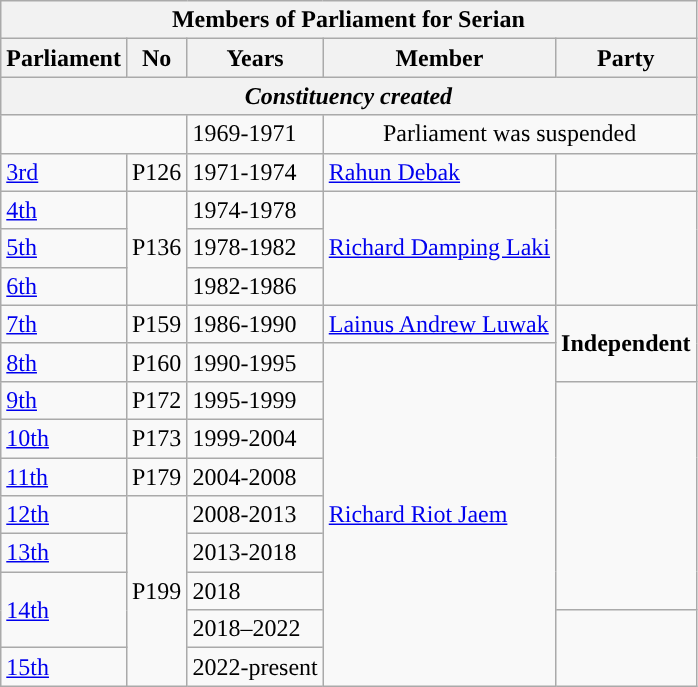<table class=wikitable>
<tr>
<th colspan="5">Members of Parliament for Serian</th>
</tr>
<tr>
<th>Parliament</th>
<th>No</th>
<th>Years</th>
<th>Member</th>
<th>Party</th>
</tr>
<tr>
<th colspan="5" align="center"><em>Constituency created</em></th>
</tr>
<tr>
<td colspan="2"></td>
<td>1969-1971</td>
<td colspan=2 align=center>Parliament was suspended</td>
</tr>
<tr>
<td><a href='#'>3rd</a></td>
<td>P126</td>
<td>1971-1974</td>
<td><a href='#'>Rahun Debak</a></td>
<td></td>
</tr>
<tr>
<td><a href='#'>4th</a></td>
<td rowspan="3">P136</td>
<td>1974-1978</td>
<td rowspan=3><a href='#'>Richard Damping Laki</a></td>
<td rowspan=3></td>
</tr>
<tr>
<td><a href='#'>5th</a></td>
<td>1978-1982</td>
</tr>
<tr>
<td><a href='#'>6th</a></td>
<td>1982-1986</td>
</tr>
<tr>
<td><a href='#'>7th</a></td>
<td>P159</td>
<td>1986-1990</td>
<td><a href='#'>Lainus Andrew Luwak</a></td>
<td rowspan=2><strong>Independent</strong></td>
</tr>
<tr>
<td><a href='#'>8th</a></td>
<td>P160</td>
<td>1990-1995</td>
<td rowspan="9"><a href='#'>Richard Riot Jaem</a></td>
</tr>
<tr>
<td><a href='#'>9th</a></td>
<td>P172</td>
<td>1995-1999</td>
<td rowspan=6></td>
</tr>
<tr>
<td><a href='#'>10th</a></td>
<td>P173</td>
<td>1999-2004</td>
</tr>
<tr>
<td><a href='#'>11th</a></td>
<td>P179</td>
<td>2004-2008</td>
</tr>
<tr>
<td><a href='#'>12th</a></td>
<td rowspan="5">P199</td>
<td>2008-2013</td>
</tr>
<tr>
<td><a href='#'>13th</a></td>
<td>2013-2018</td>
</tr>
<tr>
<td rowspan=2><a href='#'>14th</a></td>
<td>2018</td>
</tr>
<tr>
<td>2018–2022</td>
<td rowspan="2"></td>
</tr>
<tr>
<td><a href='#'>15th</a></td>
<td>2022-present</td>
</tr>
</table>
